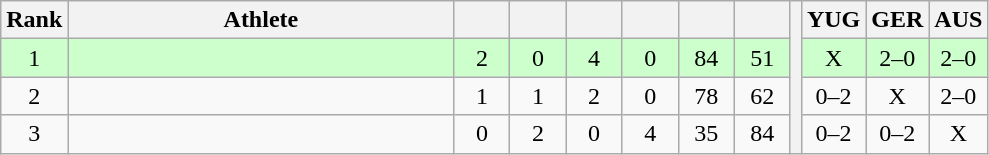<table class="wikitable" style="text-align:center">
<tr>
<th>Rank</th>
<th width=250>Athlete</th>
<th width=30></th>
<th width=30></th>
<th width=30></th>
<th width=30></th>
<th width=30></th>
<th width=30></th>
<th rowspan=4></th>
<th width=30>YUG</th>
<th width=30>GER</th>
<th width=30>AUS</th>
</tr>
<tr style="background-color:#ccffcc;">
<td>1</td>
<td align=left></td>
<td>2</td>
<td>0</td>
<td>4</td>
<td>0</td>
<td>84</td>
<td>51</td>
<td>X</td>
<td>2–0</td>
<td>2–0</td>
</tr>
<tr>
<td>2</td>
<td align=left></td>
<td>1</td>
<td>1</td>
<td>2</td>
<td>0</td>
<td>78</td>
<td>62</td>
<td>0–2</td>
<td>X</td>
<td>2–0</td>
</tr>
<tr>
<td>3</td>
<td align=left></td>
<td>0</td>
<td>2</td>
<td>0</td>
<td>4</td>
<td>35</td>
<td>84</td>
<td>0–2</td>
<td>0–2</td>
<td>X</td>
</tr>
</table>
